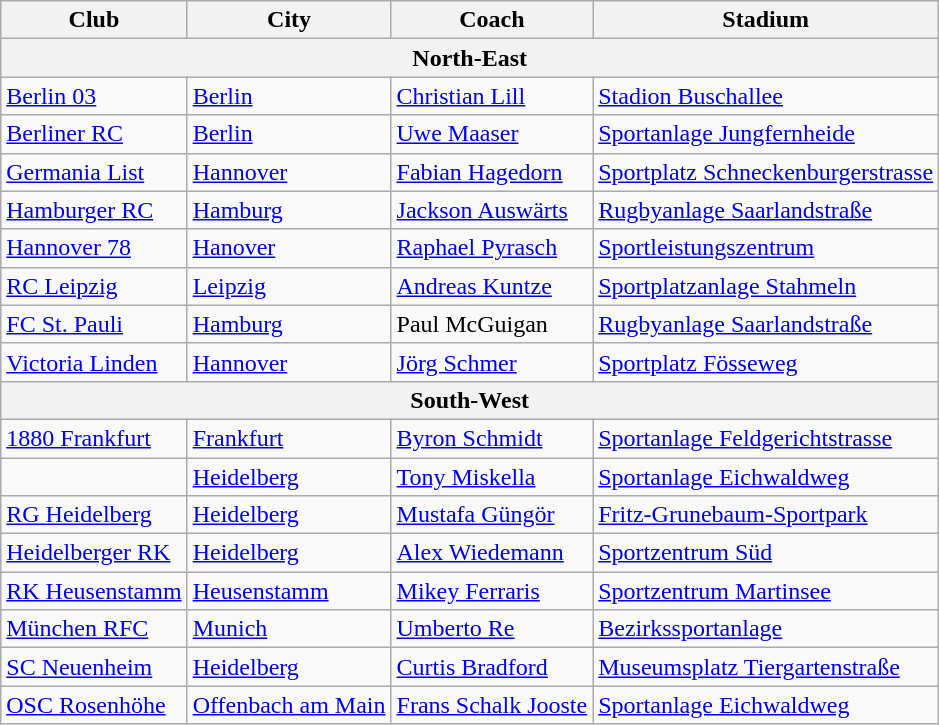<table class="wikitable">
<tr>
<th>Club</th>
<th>City</th>
<th>Coach</th>
<th>Stadium</th>
</tr>
<tr>
<th colspan="100%">North-East</th>
</tr>
<tr>
<td><a href='#'>Berlin 03</a></td>
<td><a href='#'>Berlin</a></td>
<td> <a href='#'>Christian Lill</a></td>
<td><a href='#'>Stadion Buschallee</a></td>
</tr>
<tr>
<td><a href='#'>Berliner RC</a></td>
<td><a href='#'>Berlin</a></td>
<td> <a href='#'>Uwe Maaser</a></td>
<td><a href='#'>Sportanlage Jungfernheide</a></td>
</tr>
<tr>
<td><a href='#'>Germania List</a></td>
<td><a href='#'>Hannover</a></td>
<td> <a href='#'>Fabian Hagedorn</a></td>
<td><a href='#'>Sportplatz Schneckenburgerstrasse</a></td>
</tr>
<tr>
<td><a href='#'>Hamburger RC</a></td>
<td><a href='#'>Hamburg</a></td>
<td> <a href='#'>Jackson Auswärts</a></td>
<td><a href='#'>Rugbyanlage Saarlandstraße</a></td>
</tr>
<tr>
<td><a href='#'>Hannover 78</a></td>
<td><a href='#'>Hanover</a></td>
<td> <a href='#'>Raphael Pyrasch</a></td>
<td><a href='#'>Sportleistungszentrum</a></td>
</tr>
<tr>
<td><a href='#'>RC Leipzig</a></td>
<td><a href='#'>Leipzig</a></td>
<td> <a href='#'>Andreas Kuntze</a></td>
<td><a href='#'>Sportplatzanlage Stahmeln</a></td>
</tr>
<tr>
<td><a href='#'>FC St. Pauli</a></td>
<td><a href='#'>Hamburg</a></td>
<td> Paul McGuigan</td>
<td><a href='#'>Rugbyanlage Saarlandstraße</a></td>
</tr>
<tr>
<td><a href='#'>Victoria Linden</a></td>
<td><a href='#'>Hannover</a></td>
<td> <a href='#'>Jörg Schmer</a></td>
<td><a href='#'>Sportplatz Fösseweg</a></td>
</tr>
<tr>
<th colspan="100%">South-West</th>
</tr>
<tr>
<td><a href='#'>1880 Frankfurt</a></td>
<td><a href='#'>Frankfurt</a></td>
<td> <a href='#'>Byron Schmidt</a></td>
<td><a href='#'>Sportanlage Feldgerichtstrasse</a></td>
</tr>
<tr>
<td></td>
<td><a href='#'>Heidelberg</a></td>
<td> <a href='#'>Tony Miskella</a></td>
<td><a href='#'>Sportanlage Eichwaldweg</a></td>
</tr>
<tr>
<td><a href='#'>RG Heidelberg</a></td>
<td><a href='#'>Heidelberg</a></td>
<td> <a href='#'>Mustafa Güngör</a></td>
<td><a href='#'>Fritz-Grunebaum-Sportpark</a></td>
</tr>
<tr>
<td><a href='#'>Heidelberger RK</a></td>
<td><a href='#'>Heidelberg</a></td>
<td> <a href='#'>Alex Wiedemann</a></td>
<td><a href='#'>Sportzentrum Süd</a></td>
</tr>
<tr>
<td><a href='#'>RK Heusenstamm</a></td>
<td><a href='#'>Heusenstamm</a></td>
<td> <a href='#'>Mikey Ferraris</a></td>
<td><a href='#'>Sportzentrum Martinsee</a></td>
</tr>
<tr>
<td><a href='#'>München RFC</a></td>
<td><a href='#'>Munich</a></td>
<td> <a href='#'>Umberto Re</a></td>
<td><a href='#'>Bezirkssportanlage</a></td>
</tr>
<tr>
<td><a href='#'>SC Neuenheim</a></td>
<td><a href='#'>Heidelberg</a></td>
<td> <a href='#'>Curtis Bradford</a></td>
<td><a href='#'>Museumsplatz Tiergartenstraße</a></td>
</tr>
<tr>
<td><a href='#'>OSC Rosenhöhe</a></td>
<td><a href='#'>Offenbach am Main</a></td>
<td> <a href='#'>Frans Schalk Jooste</a></td>
<td><a href='#'>Sportanlage Eichwaldweg</a></td>
</tr>
</table>
